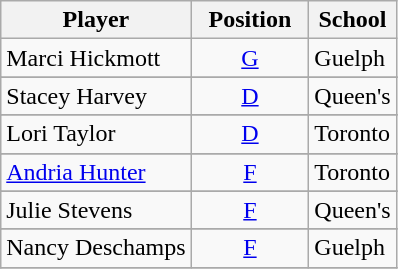<table class="wikitable">
<tr>
<th>Player</th>
<th>  Position  </th>
<th>School</th>
</tr>
<tr>
<td>Marci Hickmott</td>
<td align=center><a href='#'>G</a></td>
<td>Guelph</td>
</tr>
<tr>
</tr>
<tr>
<td>Stacey Harvey</td>
<td align=center><a href='#'>D</a></td>
<td>Queen's</td>
</tr>
<tr>
</tr>
<tr>
<td>Lori Taylor</td>
<td align=center><a href='#'>D</a></td>
<td>Toronto</td>
</tr>
<tr>
</tr>
<tr>
<td><a href='#'>Andria Hunter</a></td>
<td align=center><a href='#'>F</a></td>
<td>Toronto</td>
</tr>
<tr>
</tr>
<tr>
<td>Julie Stevens</td>
<td align=center><a href='#'>F</a></td>
<td>Queen's</td>
</tr>
<tr>
</tr>
<tr>
<td>Nancy Deschamps</td>
<td align=center><a href='#'>F</a></td>
<td>Guelph</td>
</tr>
<tr>
</tr>
</table>
